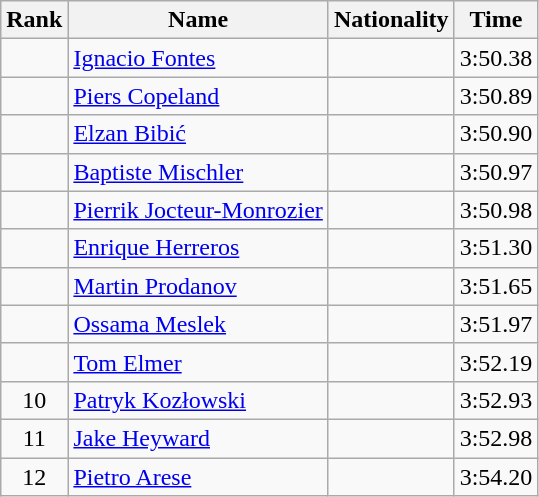<table class="wikitable sortable" style="text-align:center">
<tr>
<th>Rank</th>
<th>Name</th>
<th>Nationality</th>
<th>Time</th>
</tr>
<tr>
<td></td>
<td align=left><a href='#'>Ignacio Fontes</a></td>
<td align=left></td>
<td>3:50.38</td>
</tr>
<tr>
<td></td>
<td align=left><a href='#'>Piers Copeland</a></td>
<td align=left></td>
<td>3:50.89</td>
</tr>
<tr>
<td></td>
<td align=left><a href='#'>Elzan Bibić</a></td>
<td align=left></td>
<td>3:50.90</td>
</tr>
<tr>
<td></td>
<td align=left><a href='#'>Baptiste Mischler</a></td>
<td align=left></td>
<td>3:50.97</td>
</tr>
<tr>
<td></td>
<td align=left><a href='#'>Pierrik Jocteur-Monrozier</a></td>
<td align=left></td>
<td>3:50.98</td>
</tr>
<tr>
<td></td>
<td align=left><a href='#'>Enrique Herreros</a></td>
<td align=left></td>
<td>3:51.30</td>
</tr>
<tr>
<td></td>
<td align=left><a href='#'>Martin Prodanov</a></td>
<td align=left></td>
<td>3:51.65</td>
</tr>
<tr>
<td></td>
<td align=left><a href='#'>Ossama Meslek</a></td>
<td align=left></td>
<td>3:51.97</td>
</tr>
<tr>
<td></td>
<td align=left><a href='#'>Tom Elmer</a></td>
<td align=left></td>
<td>3:52.19</td>
</tr>
<tr>
<td>10</td>
<td align=left><a href='#'>Patryk Kozłowski</a></td>
<td align=left></td>
<td>3:52.93</td>
</tr>
<tr>
<td>11</td>
<td align=left><a href='#'>Jake Heyward</a></td>
<td align=left></td>
<td>3:52.98</td>
</tr>
<tr>
<td>12</td>
<td align=left><a href='#'>Pietro Arese</a></td>
<td align=left></td>
<td>3:54.20</td>
</tr>
</table>
